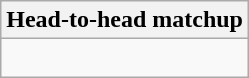<table class="wikitable collapsible collapsed">
<tr>
<th>Head-to-head matchup</th>
</tr>
<tr>
<td><br></td>
</tr>
</table>
